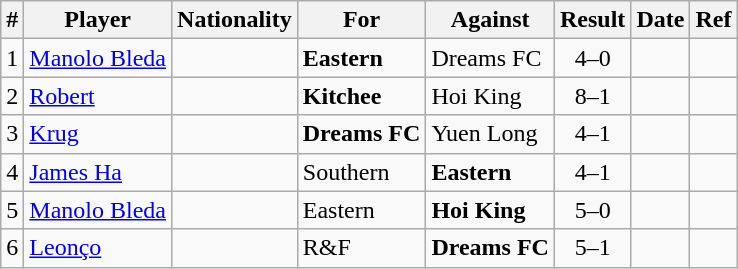<table class="wikitable sortable">
<tr>
<th>#</th>
<th>Player</th>
<th>Nationality</th>
<th>For</th>
<th>Against</th>
<th align=center>Result</th>
<th>Date</th>
<th>Ref</th>
</tr>
<tr>
<td>1</td>
<td><a href='#'>Manolo Bleda</a></td>
<td></td>
<td><strong>Eastern</strong></td>
<td>Dreams FC</td>
<td style="text-align:center;">4–0</td>
<td></td>
<td></td>
</tr>
<tr>
<td>2</td>
<td><a href='#'>Robert</a></td>
<td></td>
<td><strong>Kitchee</strong></td>
<td>Hoi King</td>
<td style="text-align:center;">8–1</td>
<td></td>
<td></td>
</tr>
<tr>
<td>3</td>
<td><a href='#'>Krug</a></td>
<td></td>
<td><strong>Dreams FC</strong></td>
<td>Yuen Long</td>
<td style="text-align:center;">4–1</td>
<td></td>
<td></td>
</tr>
<tr>
<td>4</td>
<td><a href='#'>James Ha</a></td>
<td></td>
<td>Southern</td>
<td><strong>Eastern</strong></td>
<td style="text-align:center;">4–1</td>
<td></td>
<td></td>
</tr>
<tr>
<td>5</td>
<td><a href='#'>Manolo Bleda</a></td>
<td></td>
<td>Eastern</td>
<td><strong>Hoi King</strong></td>
<td style="text-align:center;">5–0</td>
<td></td>
<td></td>
</tr>
<tr>
<td>6</td>
<td><a href='#'>Leonço</a></td>
<td></td>
<td> R&F</td>
<td><strong>Dreams FC</strong></td>
<td style="text-align:center;">5–1</td>
<td></td>
<td></td>
</tr>
</table>
